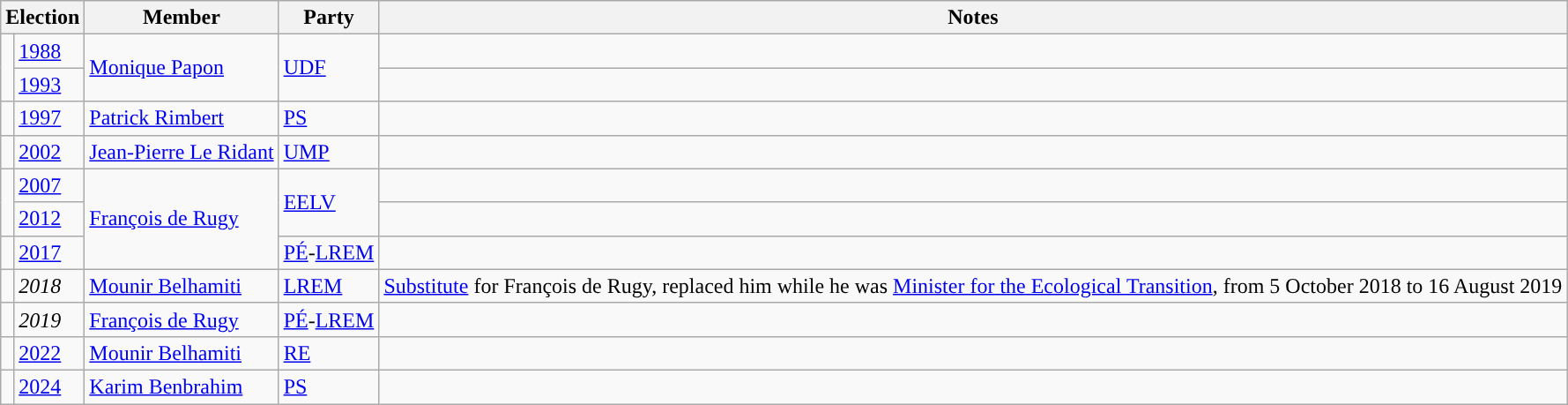<table class="wikitable">
<tr>
<th colspan="2">Election</th>
<th>Member</th>
<th>Party</th>
<th>Notes</th>
</tr>
<tr>
<td rowspan=2 style="color:inherit;background-color: "></td>
<td><a href='#'>1988</a></td>
<td rowspan=2><a href='#'>Monique Papon</a></td>
<td rowspan=2><a href='#'>UDF</a></td>
<td></td>
</tr>
<tr>
<td><a href='#'>1993</a></td>
<td></td>
</tr>
<tr>
<td style="color:inherit;background-color: "></td>
<td><a href='#'>1997</a></td>
<td><a href='#'>Patrick Rimbert</a></td>
<td><a href='#'>PS</a></td>
<td></td>
</tr>
<tr>
<td style="color:inherit;background-color: "></td>
<td><a href='#'>2002</a></td>
<td><a href='#'>Jean-Pierre Le Ridant</a></td>
<td><a href='#'>UMP</a></td>
<td></td>
</tr>
<tr>
<td rowspan="2" style="color:inherit;background-color: "></td>
<td><a href='#'>2007</a></td>
<td rowspan="3"><a href='#'>François de Rugy</a></td>
<td rowspan="2"><a href='#'>EELV</a></td>
<td></td>
</tr>
<tr>
<td><a href='#'>2012</a></td>
<td></td>
</tr>
<tr>
<td style="color:inherit;background-color: "></td>
<td><a href='#'>2017</a></td>
<td><a href='#'>PÉ</a>-<a href='#'>LREM</a></td>
<td></td>
</tr>
<tr>
<td style="color:inherit;background-color: "></td>
<td><em>2018</em></td>
<td><a href='#'>Mounir Belhamiti</a></td>
<td><a href='#'>LREM</a></td>
<td><a href='#'>Substitute</a> for François de Rugy, replaced him while he was <a href='#'>Minister for the Ecological Transition</a>, from 5 October 2018 to 16 August 2019</td>
</tr>
<tr>
<td style="color:inherit;background-color: "></td>
<td><em>2019</em></td>
<td><a href='#'>François de Rugy</a></td>
<td><a href='#'>PÉ</a>-<a href='#'>LREM</a></td>
<td></td>
</tr>
<tr>
<td style="color:inherit;background-color: "></td>
<td><a href='#'>2022</a></td>
<td><a href='#'>Mounir Belhamiti</a></td>
<td><a href='#'>RE</a></td>
<td></td>
</tr>
<tr>
<td style="color:inherit;background-color: "></td>
<td><a href='#'>2024</a></td>
<td><a href='#'>Karim Benbrahim</a></td>
<td><a href='#'>PS</a></td>
<td></td>
</tr>
</table>
